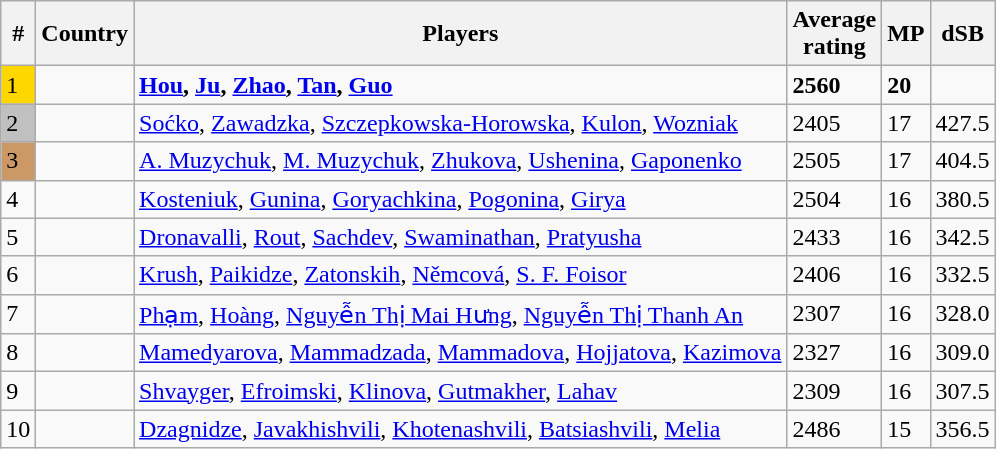<table class="wikitable">
<tr>
<th>#</th>
<th>Country</th>
<th>Players</th>
<th>Average<br>rating</th>
<th>MP</th>
<th>dSB</th>
</tr>
<tr>
<td style="background:gold;">1</td>
<td><strong></strong></td>
<td><strong><a href='#'>Hou</a>, <a href='#'>Ju</a>, <a href='#'>Zhao</a>, <a href='#'>Tan</a>, <a href='#'>Guo</a></strong></td>
<td><strong>2560</strong></td>
<td><strong>20</strong></td>
<td></td>
</tr>
<tr>
<td style="background:silver;">2</td>
<td></td>
<td><a href='#'>Soćko</a>, <a href='#'>Zawadzka</a>, <a href='#'>Szczepkowska-Horowska</a>, <a href='#'>Kulon</a>, <a href='#'>Wozniak</a></td>
<td>2405</td>
<td>17</td>
<td>427.5</td>
</tr>
<tr>
<td style="background:#c96;">3</td>
<td></td>
<td><a href='#'>A. Muzychuk</a>, <a href='#'>M. Muzychuk</a>, <a href='#'>Zhukova</a>, <a href='#'>Ushenina</a>, <a href='#'>Gaponenko</a></td>
<td>2505</td>
<td>17</td>
<td>404.5</td>
</tr>
<tr>
<td>4</td>
<td></td>
<td><a href='#'>Kosteniuk</a>, <a href='#'>Gunina</a>, <a href='#'>Goryachkina</a>, <a href='#'>Pogonina</a>, <a href='#'>Girya</a></td>
<td>2504</td>
<td>16</td>
<td>380.5</td>
</tr>
<tr>
<td>5</td>
<td></td>
<td><a href='#'>Dronavalli</a>, <a href='#'>Rout</a>, <a href='#'>Sachdev</a>, <a href='#'>Swaminathan</a>, <a href='#'>Pratyusha</a></td>
<td>2433</td>
<td>16</td>
<td>342.5</td>
</tr>
<tr>
<td>6</td>
<td></td>
<td><a href='#'>Krush</a>, <a href='#'>Paikidze</a>, <a href='#'>Zatonskih</a>, <a href='#'>Němcová</a>, <a href='#'>S. F. Foisor</a></td>
<td>2406</td>
<td>16</td>
<td>332.5</td>
</tr>
<tr>
<td>7</td>
<td></td>
<td><a href='#'>Phạm</a>, <a href='#'>Hoàng</a>, <a href='#'>Nguyễn Thị Mai Hưng</a>, <a href='#'>Nguyễn Thị Thanh An</a></td>
<td>2307</td>
<td>16</td>
<td>328.0</td>
</tr>
<tr>
<td>8</td>
<td></td>
<td><a href='#'>Mamedyarova</a>, <a href='#'>Mammadzada</a>, <a href='#'>Mammadova</a>, <a href='#'>Hojjatova</a>, <a href='#'>Kazimova</a></td>
<td>2327</td>
<td>16</td>
<td>309.0</td>
</tr>
<tr>
<td>9</td>
<td></td>
<td><a href='#'>Shvayger</a>, <a href='#'>Efroimski</a>, <a href='#'>Klinova</a>, <a href='#'>Gutmakher</a>, <a href='#'>Lahav</a></td>
<td>2309</td>
<td>16</td>
<td>307.5</td>
</tr>
<tr>
<td>10</td>
<td></td>
<td><a href='#'>Dzagnidze</a>, <a href='#'>Javakhishvili</a>, <a href='#'>Khotenashvili</a>, <a href='#'>Batsiashvili</a>, <a href='#'>Melia</a></td>
<td>2486</td>
<td>15</td>
<td>356.5</td>
</tr>
</table>
